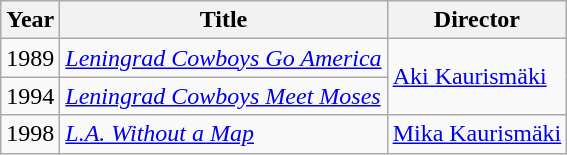<table class="wikitable">
<tr>
<th>Year</th>
<th>Title</th>
<th>Director</th>
</tr>
<tr>
<td>1989</td>
<td><em><a href='#'>Leningrad Cowboys Go America</a></em></td>
<td rowspan="2"><a href='#'>Aki Kaurismäki</a></td>
</tr>
<tr>
<td>1994</td>
<td><em><a href='#'>Leningrad Cowboys Meet Moses</a></em></td>
</tr>
<tr>
<td>1998</td>
<td><em><a href='#'>L.A. Without a Map</a></em></td>
<td><a href='#'>Mika Kaurismäki</a></td>
</tr>
</table>
